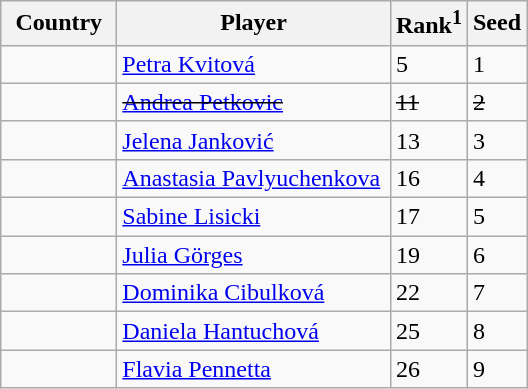<table class="sortable wikitable">
<tr>
<th width="70">Country</th>
<th width="175">Player</th>
<th>Rank<sup>1</sup></th>
<th>Seed</th>
</tr>
<tr>
<td></td>
<td><a href='#'>Petra Kvitová</a></td>
<td>5</td>
<td>1</td>
</tr>
<tr>
<td></td>
<td><s><a href='#'>Andrea Petkovic</a></s></td>
<td><s>11</s></td>
<td><s>2</s></td>
</tr>
<tr>
<td></td>
<td><a href='#'>Jelena Janković</a></td>
<td>13</td>
<td>3</td>
</tr>
<tr>
<td></td>
<td><a href='#'>Anastasia Pavlyuchenkova</a></td>
<td>16</td>
<td>4</td>
</tr>
<tr>
<td></td>
<td><a href='#'>Sabine Lisicki</a></td>
<td>17</td>
<td>5</td>
</tr>
<tr>
<td></td>
<td><a href='#'>Julia Görges</a></td>
<td>19</td>
<td>6</td>
</tr>
<tr>
<td></td>
<td><a href='#'>Dominika Cibulková</a></td>
<td>22</td>
<td>7</td>
</tr>
<tr>
<td></td>
<td><a href='#'>Daniela Hantuchová</a></td>
<td>25</td>
<td>8</td>
</tr>
<tr>
<td></td>
<td><a href='#'>Flavia Pennetta</a></td>
<td>26</td>
<td>9</td>
</tr>
</table>
